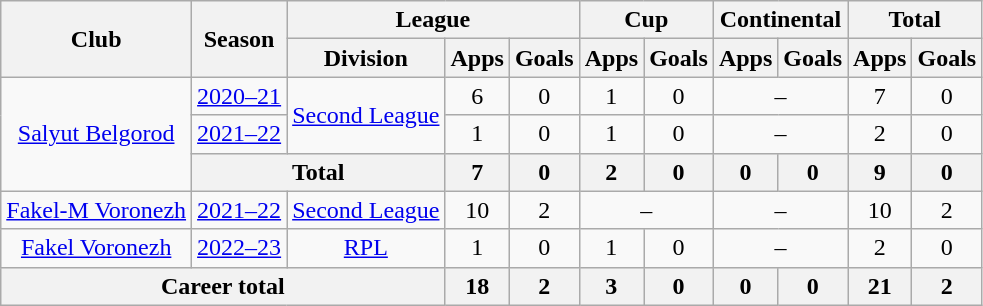<table class="wikitable" style="text-align: center;">
<tr>
<th rowspan=2>Club</th>
<th rowspan=2>Season</th>
<th colspan=3>League</th>
<th colspan=2>Cup</th>
<th colspan=2>Continental</th>
<th colspan=2>Total</th>
</tr>
<tr>
<th>Division</th>
<th>Apps</th>
<th>Goals</th>
<th>Apps</th>
<th>Goals</th>
<th>Apps</th>
<th>Goals</th>
<th>Apps</th>
<th>Goals</th>
</tr>
<tr>
<td rowspan="3"><a href='#'>Salyut Belgorod</a></td>
<td><a href='#'>2020–21</a></td>
<td rowspan="2"><a href='#'>Second League</a></td>
<td>6</td>
<td>0</td>
<td>1</td>
<td>0</td>
<td colspan=2>–</td>
<td>7</td>
<td>0</td>
</tr>
<tr>
<td><a href='#'>2021–22</a></td>
<td>1</td>
<td>0</td>
<td>1</td>
<td>0</td>
<td colspan=2>–</td>
<td>2</td>
<td>0</td>
</tr>
<tr>
<th colspan=2>Total</th>
<th>7</th>
<th>0</th>
<th>2</th>
<th>0</th>
<th>0</th>
<th>0</th>
<th>9</th>
<th>0</th>
</tr>
<tr>
<td><a href='#'>Fakel-M Voronezh</a></td>
<td><a href='#'>2021–22</a></td>
<td><a href='#'>Second League</a></td>
<td>10</td>
<td>2</td>
<td colspan=2>–</td>
<td colspan=2>–</td>
<td>10</td>
<td>2</td>
</tr>
<tr>
<td><a href='#'>Fakel Voronezh</a></td>
<td><a href='#'>2022–23</a></td>
<td><a href='#'>RPL</a></td>
<td>1</td>
<td>0</td>
<td>1</td>
<td>0</td>
<td colspan=2>–</td>
<td>2</td>
<td>0</td>
</tr>
<tr>
<th colspan=3>Career total</th>
<th>18</th>
<th>2</th>
<th>3</th>
<th>0</th>
<th>0</th>
<th>0</th>
<th>21</th>
<th>2</th>
</tr>
</table>
